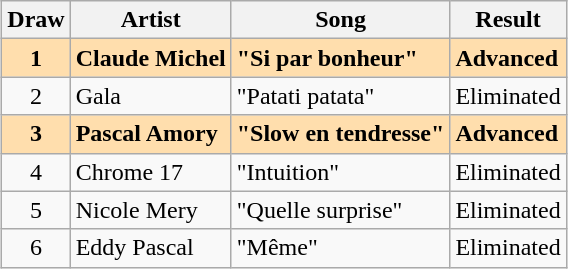<table class="sortable wikitable" style="margin: 1em auto 1em auto">
<tr>
<th>Draw</th>
<th>Artist</th>
<th>Song</th>
<th>Result</th>
</tr>
<tr style="font-weight:bold; background:navajowhite;">
<td align="center">1</td>
<td>Claude Michel</td>
<td>"Si par bonheur"</td>
<td>Advanced</td>
</tr>
<tr>
<td align="center">2</td>
<td>Gala</td>
<td>"Patati patata"</td>
<td>Eliminated</td>
</tr>
<tr style="font-weight:bold; background:navajowhite;">
<td align="center">3</td>
<td>Pascal Amory</td>
<td>"Slow en tendresse"</td>
<td>Advanced</td>
</tr>
<tr>
<td align="center">4</td>
<td>Chrome 17</td>
<td>"Intuition"</td>
<td>Eliminated</td>
</tr>
<tr>
<td align="center">5</td>
<td>Nicole Mery</td>
<td>"Quelle surprise"</td>
<td>Eliminated</td>
</tr>
<tr>
<td align="center">6</td>
<td>Eddy Pascal</td>
<td>"Même"</td>
<td>Eliminated</td>
</tr>
</table>
